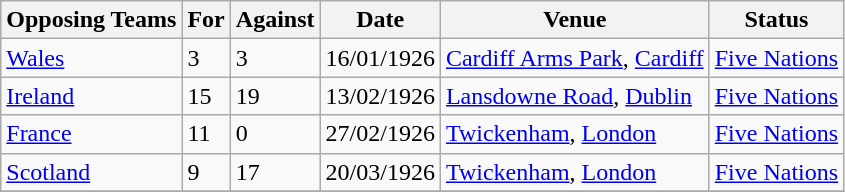<table class="wikitable">
<tr>
<th>Opposing Teams</th>
<th>For</th>
<th>Against</th>
<th>Date</th>
<th>Venue</th>
<th>Status</th>
</tr>
<tr>
<td><a href='#'>Wales</a></td>
<td>3</td>
<td>3</td>
<td>16/01/1926</td>
<td><a href='#'>Cardiff Arms Park</a>, <a href='#'>Cardiff</a></td>
<td><a href='#'>Five Nations</a></td>
</tr>
<tr>
<td><a href='#'>Ireland</a></td>
<td>15</td>
<td>19</td>
<td>13/02/1926</td>
<td><a href='#'>Lansdowne Road</a>, <a href='#'>Dublin</a></td>
<td><a href='#'>Five Nations</a></td>
</tr>
<tr>
<td><a href='#'>France</a></td>
<td>11</td>
<td>0</td>
<td>27/02/1926</td>
<td><a href='#'>Twickenham</a>, <a href='#'>London</a></td>
<td><a href='#'>Five Nations</a></td>
</tr>
<tr>
<td><a href='#'>Scotland</a></td>
<td>9</td>
<td>17</td>
<td>20/03/1926</td>
<td><a href='#'>Twickenham</a>, <a href='#'>London</a></td>
<td><a href='#'>Five Nations</a></td>
</tr>
<tr>
</tr>
</table>
